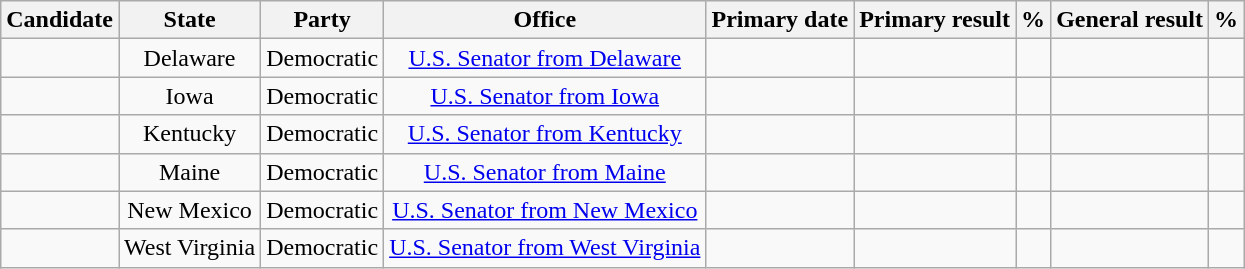<table class="wikitable sortable">
<tr>
<th bgcolor=teal><span>Candidate</span></th>
<th bgcolor=teal><span>State</span></th>
<th bgcolor=teal><span>Party</span></th>
<th bgcolor=teal><span>Office</span></th>
<th bgcolor=teal><span>Primary date</span></th>
<th bgcolor=teal data-sort-type="date"><span>Primary result</span></th>
<th bgcolor=teal><span><abbr>%</abbr></span></th>
<th bgcolor=teal><span>General result</span></th>
<th bgcolor=teal><span><abbr>%</abbr></span></th>
</tr>
<tr style="text-align:center;">
<td></td>
<td> Delaware</td>
<td>Democratic</td>
<td><a href='#'>U.S. Senator from Delaware</a></td>
<td><a href='#'></a></td>
<td></td>
<td></td>
<td></td>
<td></td>
</tr>
<tr style=text-align:center;>
<td></td>
<td> Iowa</td>
<td>Democratic</td>
<td><a href='#'>U.S. Senator from Iowa</a></td>
<td><a href='#'></a></td>
<td></td>
<td></td>
<td></td>
<td></td>
</tr>
<tr style=text-align:center;>
<td></td>
<td> Kentucky</td>
<td>Democratic</td>
<td><a href='#'>U.S. Senator from Kentucky</a></td>
<td><a href='#'></a></td>
<td></td>
<td></td>
<td></td>
<td></td>
</tr>
<tr style=text-align:center;>
<td></td>
<td> Maine</td>
<td>Democratic</td>
<td><a href='#'>U.S. Senator from Maine</a></td>
<td><a href='#'></a></td>
<td></td>
<td></td>
<td></td>
<td></td>
</tr>
<tr style=text-align:center;>
<td></td>
<td> New Mexico</td>
<td>Democratic</td>
<td><a href='#'>U.S. Senator from New Mexico</a></td>
<td><a href='#'></a></td>
<td></td>
<td></td>
<td></td>
<td></td>
</tr>
<tr style=text-align:center;>
<td></td>
<td> West Virginia</td>
<td>Democratic</td>
<td><a href='#'>U.S. Senator from West Virginia</a></td>
<td><a href='#'></a></td>
<td></td>
<td></td>
<td></td>
<td></td>
</tr>
</table>
